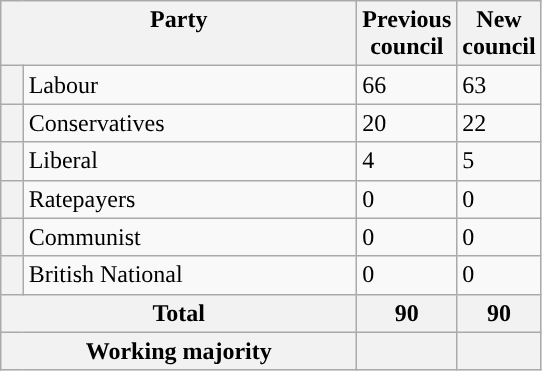<table class="wikitable">
<tr>
<th valign=top colspan="2" style="width: 230px">Party</th>
<th valign=top style="width: 30px">Previous council</th>
<th valign=top style="width: 30px">New council</th>
</tr>
<tr>
<th style="background-color: "></th>
<td>Labour</td>
<td>66</td>
<td>63</td>
</tr>
<tr>
<th style="background-color: "></th>
<td>Conservatives</td>
<td>20</td>
<td>22</td>
</tr>
<tr>
<th style="background-color: "></th>
<td>Liberal</td>
<td>4</td>
<td>5</td>
</tr>
<tr>
<th style="background-color: "></th>
<td>Ratepayers</td>
<td>0</td>
<td>0</td>
</tr>
<tr>
<th style="background-color: "></th>
<td>Communist</td>
<td>0</td>
<td>0</td>
</tr>
<tr>
<th style="background-color: "></th>
<td>British National</td>
<td>0</td>
<td>0</td>
</tr>
<tr>
<th colspan=2>Total</th>
<th style="text-align: center">90</th>
<th colspan=3>90</th>
</tr>
<tr>
<th colspan=2>Working majority</th>
<th></th>
<th></th>
</tr>
</table>
